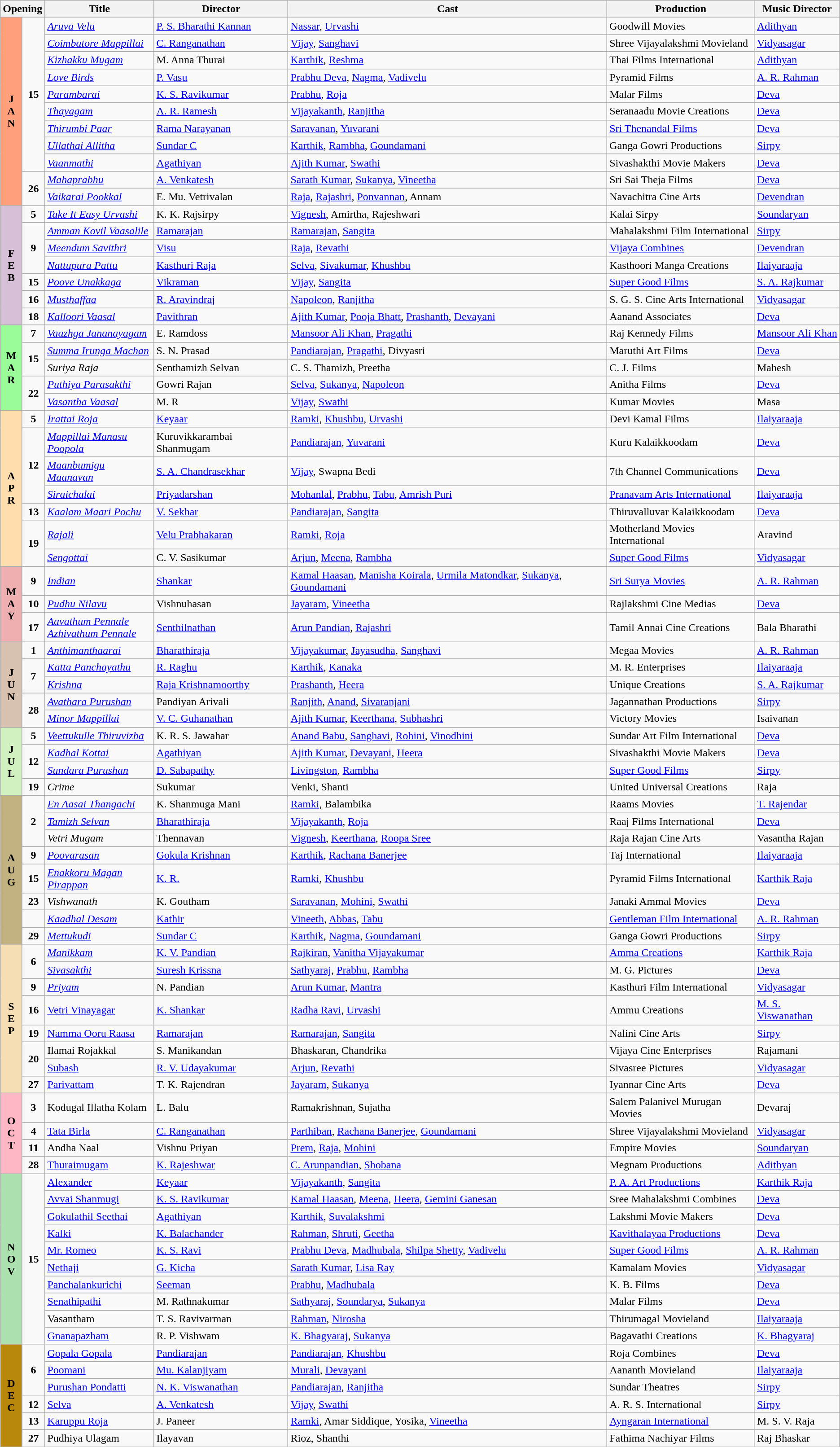<table class="wikitable">
<tr>
<th colspan="2"><strong>Opening</strong></th>
<th width="13%"><strong>Title</strong></th>
<th><strong>Director</strong></th>
<th><strong>Cast</strong></th>
<th><strong>Production</strong></th>
<th><strong>Music Director</strong></th>
</tr>
<tr January!>
<td rowspan="11" valign="center" align="center" style="background:#FFA07A; textcolor:#000;"><strong>J<br>A<br>N</strong></td>
<td rowspan="9" align="center"><strong>15</strong></td>
<td><em><a href='#'>Aruva Velu</a></em></td>
<td><a href='#'>P. S. Bharathi Kannan</a></td>
<td><a href='#'>Nassar</a>, <a href='#'>Urvashi</a></td>
<td>Goodwill Movies</td>
<td><a href='#'>Adithyan</a></td>
</tr>
<tr>
<td><em><a href='#'>Coimbatore Mappillai</a></em></td>
<td><a href='#'>C. Ranganathan</a></td>
<td><a href='#'>Vijay</a>, <a href='#'>Sanghavi</a></td>
<td>Shree Vijayalakshmi Movieland</td>
<td><a href='#'>Vidyasagar</a></td>
</tr>
<tr>
<td><em><a href='#'>Kizhakku Mugam</a></em></td>
<td>M. Anna Thurai</td>
<td><a href='#'>Karthik</a>, <a href='#'>Reshma</a></td>
<td>Thai Films International</td>
<td><a href='#'>Adithyan</a></td>
</tr>
<tr>
<td><em><a href='#'>Love Birds</a></em></td>
<td><a href='#'>P. Vasu</a></td>
<td><a href='#'>Prabhu Deva</a>, <a href='#'>Nagma</a>, <a href='#'>Vadivelu</a></td>
<td>Pyramid Films</td>
<td><a href='#'>A. R. Rahman</a></td>
</tr>
<tr>
<td><em><a href='#'>Parambarai</a></em></td>
<td><a href='#'>K. S. Ravikumar</a></td>
<td><a href='#'>Prabhu</a>, <a href='#'>Roja</a></td>
<td>Malar Films</td>
<td><a href='#'>Deva</a></td>
</tr>
<tr>
<td><em><a href='#'>Thayagam</a></em></td>
<td><a href='#'>A. R. Ramesh</a></td>
<td><a href='#'>Vijayakanth</a>, <a href='#'>Ranjitha</a></td>
<td>Seranaadu Movie Creations</td>
<td><a href='#'>Deva</a></td>
</tr>
<tr>
<td><em><a href='#'>Thirumbi Paar</a></em></td>
<td><a href='#'>Rama Narayanan</a></td>
<td><a href='#'>Saravanan</a>, <a href='#'>Yuvarani</a></td>
<td><a href='#'>Sri Thenandal Films</a></td>
<td><a href='#'>Deva</a></td>
</tr>
<tr>
<td><em><a href='#'>Ullathai Allitha</a></em></td>
<td><a href='#'>Sundar C</a></td>
<td><a href='#'>Karthik</a>, <a href='#'>Rambha</a>, <a href='#'>Goundamani</a></td>
<td>Ganga Gowri Productions</td>
<td><a href='#'>Sirpy</a></td>
</tr>
<tr>
<td><em><a href='#'>Vaanmathi</a></em></td>
<td><a href='#'>Agathiyan</a></td>
<td><a href='#'>Ajith Kumar</a>, <a href='#'>Swathi</a></td>
<td>Sivashakthi Movie Makers</td>
<td><a href='#'>Deva</a></td>
</tr>
<tr>
<td rowspan="2" align="center"><strong>26</strong></td>
<td><em><a href='#'>Mahaprabhu</a></em></td>
<td><a href='#'>A. Venkatesh</a></td>
<td><a href='#'>Sarath Kumar</a>, <a href='#'>Sukanya</a>, <a href='#'>Vineetha</a></td>
<td>Sri Sai Theja Films</td>
<td><a href='#'>Deva</a></td>
</tr>
<tr>
<td><em><a href='#'>Vaikarai Pookkal</a></em></td>
<td>E. Mu. Vetrivalan</td>
<td><a href='#'>Raja</a>, <a href='#'>Rajashri</a>, <a href='#'>Ponvannan</a>, Annam</td>
<td>Navachitra Cine Arts</td>
<td><a href='#'>Devendran</a></td>
</tr>
<tr February!>
<td rowspan="7" valign="center" align="center" style="background:#D8BFD8; textcolor:#000;"><strong>F<br>E<br>B</strong></td>
<td rowspan="1" align="center"><strong>5</strong></td>
<td><em><a href='#'>Take It Easy Urvashi</a></em></td>
<td>K. K. Rajsirpy</td>
<td><a href='#'>Vignesh</a>, Amirtha, Rajeshwari</td>
<td>Kalai Sirpy</td>
<td><a href='#'>Soundaryan</a></td>
</tr>
<tr>
<td rowspan="3" align="center"><strong>9</strong></td>
<td><em><a href='#'>Amman Kovil Vaasalile</a></em></td>
<td><a href='#'>Ramarajan</a></td>
<td><a href='#'>Ramarajan</a>, <a href='#'>Sangita</a></td>
<td>Mahalakshmi Film International</td>
<td><a href='#'>Sirpy</a></td>
</tr>
<tr>
<td><em><a href='#'>Meendum Savithri</a></em></td>
<td><a href='#'>Visu</a></td>
<td><a href='#'>Raja</a>, <a href='#'>Revathi</a></td>
<td><a href='#'>Vijaya Combines</a></td>
<td><a href='#'>Devendran</a></td>
</tr>
<tr>
<td><em><a href='#'>Nattupura Pattu</a></em></td>
<td><a href='#'>Kasthuri Raja</a></td>
<td><a href='#'>Selva</a>, <a href='#'>Sivakumar</a>, <a href='#'>Khushbu</a></td>
<td>Kasthoori Manga Creations</td>
<td><a href='#'>Ilaiyaraaja</a></td>
</tr>
<tr>
<td rowspan="1" align="center"><strong>15</strong></td>
<td><em><a href='#'>Poove Unakkaga</a></em></td>
<td><a href='#'>Vikraman</a></td>
<td><a href='#'>Vijay</a>, <a href='#'>Sangita</a></td>
<td><a href='#'>Super Good Films</a></td>
<td><a href='#'>S. A. Rajkumar</a></td>
</tr>
<tr>
<td rowspan="1" align="center"><strong>16</strong></td>
<td><em><a href='#'>Musthaffaa</a></em></td>
<td><a href='#'>R. Aravindraj</a></td>
<td><a href='#'>Napoleon</a>, <a href='#'>Ranjitha</a></td>
<td>S. G. S. Cine Arts International</td>
<td><a href='#'>Vidyasagar</a></td>
</tr>
<tr>
<td rowspan="1" align="center"><strong>18</strong></td>
<td><em><a href='#'>Kalloori Vaasal</a></em></td>
<td><a href='#'>Pavithran</a></td>
<td><a href='#'>Ajith Kumar</a>, <a href='#'>Pooja Bhatt</a>, <a href='#'>Prashanth</a>, <a href='#'>Devayani</a></td>
<td>Aanand Associates</td>
<td><a href='#'>Deva</a></td>
</tr>
<tr March>
<td rowspan="5" valign="center" align="center" style="background:#98FB98; textcolor:#000;"><strong>M<br>A<br>R</strong></td>
<td rowspan="1" align="center"><strong>7</strong></td>
<td><em><a href='#'>Vaazhga Jananayagam</a></em></td>
<td>E. Ramdoss</td>
<td><a href='#'>Mansoor Ali Khan</a>, <a href='#'>Pragathi</a></td>
<td>Raj Kennedy Films</td>
<td><a href='#'>Mansoor Ali Khan</a></td>
</tr>
<tr>
<td rowspan="2" align="center"><strong>15</strong></td>
<td><em><a href='#'>Summa Irunga Machan</a></em></td>
<td>S. N. Prasad</td>
<td><a href='#'>Pandiarajan</a>, <a href='#'>Pragathi</a>, Divyasri</td>
<td>Maruthi Art Films</td>
<td><a href='#'>Deva</a></td>
</tr>
<tr>
<td><em>Suriya Raja</em></td>
<td>Senthamizh Selvan</td>
<td>C. S. Thamizh, Preetha</td>
<td>C. J. Films</td>
<td>Mahesh</td>
</tr>
<tr>
<td rowspan="2" align="center"><strong>22</strong></td>
<td><em><a href='#'>Puthiya Parasakthi</a></em></td>
<td>Gowri Rajan</td>
<td><a href='#'>Selva</a>, <a href='#'>Sukanya</a>, <a href='#'>Napoleon</a></td>
<td>Anitha Films</td>
<td><a href='#'>Deva</a></td>
</tr>
<tr>
<td><em><a href='#'>Vasantha Vaasal</a></em></td>
<td>M. R</td>
<td><a href='#'>Vijay</a>, <a href='#'>Swathi</a></td>
<td>Kumar Movies</td>
<td>Masa</td>
</tr>
<tr April!>
<td rowspan="7" valign="center" align="center" style="background:#FFDEAD;"><strong>A<br>P<br>R</strong></td>
<td rowspan="1" align="center"><strong>5</strong></td>
<td><em><a href='#'>Irattai Roja</a></em></td>
<td><a href='#'>Keyaar</a></td>
<td><a href='#'>Ramki</a>, <a href='#'>Khushbu</a>, <a href='#'>Urvashi</a></td>
<td>Devi Kamal Films</td>
<td><a href='#'>Ilaiyaraaja</a></td>
</tr>
<tr>
<td rowspan="3" align="center"><strong>12</strong></td>
<td><em><a href='#'>Mappillai Manasu Poopola</a></em></td>
<td>Kuruvikkarambai Shanmugam</td>
<td><a href='#'>Pandiarajan</a>, <a href='#'>Yuvarani</a></td>
<td>Kuru Kalaikkoodam</td>
<td><a href='#'>Deva</a></td>
</tr>
<tr>
<td><em><a href='#'>Maanbumigu Maanavan</a></em></td>
<td><a href='#'>S. A. Chandrasekhar</a></td>
<td><a href='#'>Vijay</a>, Swapna Bedi</td>
<td>7th Channel Communications</td>
<td><a href='#'>Deva</a></td>
</tr>
<tr>
<td><em><a href='#'>Siraichalai</a></em></td>
<td><a href='#'>Priyadarshan</a></td>
<td><a href='#'>Mohanlal</a>, <a href='#'>Prabhu</a>, <a href='#'>Tabu</a>, <a href='#'>Amrish Puri</a></td>
<td><a href='#'>Pranavam Arts International</a></td>
<td><a href='#'>Ilaiyaraaja</a></td>
</tr>
<tr>
<td align="center"><strong>13</strong></td>
<td><em><a href='#'>Kaalam Maari Pochu</a></em></td>
<td><a href='#'>V. Sekhar</a></td>
<td><a href='#'>Pandiarajan</a>, <a href='#'>Sangita</a></td>
<td>Thiruvalluvar Kalaikkoodam</td>
<td><a href='#'>Deva</a></td>
</tr>
<tr>
<td rowspan="2" align="center"><strong>19</strong></td>
<td><em><a href='#'>Rajali</a></em></td>
<td><a href='#'>Velu Prabhakaran</a></td>
<td><a href='#'>Ramki</a>, <a href='#'>Roja</a></td>
<td>Motherland Movies International</td>
<td>Aravind</td>
</tr>
<tr>
<td><em><a href='#'>Sengottai</a></em></td>
<td>C. V. Sasikumar</td>
<td><a href='#'>Arjun</a>, <a href='#'>Meena</a>, <a href='#'>Rambha</a></td>
<td><a href='#'>Super Good Films</a></td>
<td><a href='#'>Vidyasagar</a></td>
</tr>
<tr May!>
<td rowspan="3" valign="center" align="center" style="background:#edafaf;"><strong>M<br>A<br>Y</strong></td>
<td rowspan="1" align="center"><strong>9</strong></td>
<td><em><a href='#'>Indian</a></em></td>
<td><a href='#'>Shankar</a></td>
<td><a href='#'>Kamal Haasan</a>, <a href='#'>Manisha Koirala</a>, <a href='#'>Urmila Matondkar</a>, <a href='#'>Sukanya</a>, <a href='#'>Goundamani</a></td>
<td><a href='#'>Sri Surya Movies</a></td>
<td><a href='#'>A. R. Rahman</a></td>
</tr>
<tr>
<td rowspan="1" align="center"><strong>10</strong></td>
<td><em><a href='#'>Pudhu Nilavu</a></em></td>
<td>Vishnuhasan</td>
<td><a href='#'>Jayaram</a>, <a href='#'>Vineetha</a></td>
<td>Rajlakshmi Cine Medias</td>
<td><a href='#'>Deva</a></td>
</tr>
<tr>
<td rowspan="1" align="center"><strong>17</strong></td>
<td><em><a href='#'>Aavathum Pennale Azhivathum Pennale</a></em></td>
<td><a href='#'>Senthilnathan</a></td>
<td><a href='#'>Arun Pandian</a>, <a href='#'>Rajashri</a></td>
<td>Tamil Annai Cine Creations</td>
<td>Bala Bharathi</td>
</tr>
<tr June!>
<td rowspan="5" valign="center" align="center" style="background:#d9c1b0;"><strong>J<br>U<br>N</strong></td>
<td rowspan="1" align="center"><strong>1</strong></td>
<td><em><a href='#'>Anthimanthaarai</a></em></td>
<td><a href='#'>Bharathiraja</a></td>
<td><a href='#'>Vijayakumar</a>, <a href='#'>Jayasudha</a>, <a href='#'>Sanghavi</a></td>
<td>Megaa Movies</td>
<td><a href='#'>A. R. Rahman</a></td>
</tr>
<tr>
<td rowspan="2" align="center"><strong>7</strong></td>
<td><em><a href='#'>Katta Panchayathu</a></em></td>
<td><a href='#'>R. Raghu</a></td>
<td><a href='#'>Karthik</a>, <a href='#'>Kanaka</a></td>
<td>M. R. Enterprises</td>
<td><a href='#'>Ilaiyaraaja</a></td>
</tr>
<tr>
<td><em><a href='#'>Krishna</a></em></td>
<td><a href='#'>Raja Krishnamoorthy</a></td>
<td><a href='#'>Prashanth</a>, <a href='#'>Heera</a></td>
<td>Unique Creations</td>
<td><a href='#'>S. A. Rajkumar</a></td>
</tr>
<tr>
<td rowspan="2" align="center"><strong>28</strong></td>
<td><em><a href='#'>Avathara Purushan</a></em></td>
<td>Pandiyan Arivali</td>
<td><a href='#'>Ranjith</a>, <a href='#'>Anand</a>, <a href='#'>Sivaranjani</a></td>
<td>Jagannathan Productions</td>
<td><a href='#'>Sirpy</a></td>
</tr>
<tr>
<td><em><a href='#'>Minor Mappillai</a></em></td>
<td><a href='#'>V. C. Guhanathan</a></td>
<td><a href='#'>Ajith Kumar</a>, <a href='#'>Keerthana</a>, <a href='#'>Subhashri</a></td>
<td>Victory Movies</td>
<td>Isaivanan</td>
</tr>
<tr July!>
<td rowspan="4" valign="center" align="center" style="background:	#d0f0c0; textcolor:#000;"><strong>J<br>U<br>L</strong></td>
<td rowspan="1" align="center"><strong>5</strong></td>
<td><em><a href='#'>Veettukulle Thiruvizha</a></em></td>
<td>K. R. S. Jawahar</td>
<td><a href='#'>Anand Babu</a>, <a href='#'>Sanghavi</a>, <a href='#'>Rohini</a>, <a href='#'>Vinodhini</a></td>
<td>Sundar Art Film International</td>
<td><a href='#'>Deva</a></td>
</tr>
<tr>
<td rowspan="2" align="center"><strong>12</strong></td>
<td><em><a href='#'>Kadhal Kottai</a></em></td>
<td><a href='#'>Agathiyan</a></td>
<td><a href='#'>Ajith Kumar</a>, <a href='#'>Devayani</a>, <a href='#'>Heera</a></td>
<td>Sivashakthi Movie Makers</td>
<td><a href='#'>Deva</a></td>
</tr>
<tr>
<td><em><a href='#'>Sundara Purushan</a></em></td>
<td><a href='#'>D. Sabapathy</a></td>
<td><a href='#'>Livingston</a>, <a href='#'>Rambha</a></td>
<td><a href='#'>Super Good Films</a></td>
<td><a href='#'>Sirpy</a></td>
</tr>
<tr>
<td rowspan="1" align="center"><strong>19</strong></td>
<td><em>Crime</em></td>
<td>Sukumar</td>
<td>Venki, Shanti</td>
<td>United Universal Creations</td>
<td>Raja</td>
</tr>
<tr August!>
<td rowspan="8" valign="center" align="center" style="background:#C2B280;"><strong>A<br>U<br>G</strong></td>
<td rowspan="3" align="center"><strong>2</strong></td>
<td><em><a href='#'>En Aasai Thangachi</a></em></td>
<td>K. Shanmuga Mani</td>
<td><a href='#'>Ramki</a>, Balambika</td>
<td>Raams Movies</td>
<td><a href='#'>T. Rajendar</a></td>
</tr>
<tr>
<td><em><a href='#'>Tamizh Selvan</a></em></td>
<td><a href='#'>Bharathiraja</a></td>
<td><a href='#'>Vijayakanth</a>, <a href='#'>Roja</a></td>
<td>Raaj Films International</td>
<td><a href='#'>Deva</a></td>
</tr>
<tr>
<td><em>Vetri Mugam</em></td>
<td>Thennavan</td>
<td><a href='#'>Vignesh</a>, <a href='#'>Keerthana</a>, <a href='#'>Roopa Sree</a></td>
<td>Raja Rajan Cine Arts</td>
<td>Vasantha Rajan</td>
</tr>
<tr>
<td rowspan="1" align="center"><strong>9</strong></td>
<td><em><a href='#'>Poovarasan</a></em></td>
<td><a href='#'>Gokula Krishnan</a></td>
<td><a href='#'>Karthik</a>, <a href='#'>Rachana Banerjee</a></td>
<td>Taj International</td>
<td><a href='#'>Ilaiyaraaja</a></td>
</tr>
<tr>
<td rowspan="1" align="center"><strong>15</strong></td>
<td><em><a href='#'>Enakkoru Magan Pirappan</a></em></td>
<td><a href='#'>K. R.</a></td>
<td><a href='#'>Ramki</a>, <a href='#'>Khushbu</a></td>
<td>Pyramid Films International</td>
<td><a href='#'>Karthik Raja</a></td>
</tr>
<tr>
<td rowspan="1" align="center"><strong>23</strong></td>
<td><em>Vishwanath</em></td>
<td>K. Goutham</td>
<td><a href='#'>Saravanan</a>, <a href='#'>Mohini</a>, <a href='#'>Swathi</a></td>
<td>Janaki Ammal Movies</td>
<td><a href='#'>Deva</a></td>
</tr>
<tr>
<td></td>
<td><em><a href='#'>Kaadhal Desam</a></em></td>
<td><a href='#'>Kathir</a></td>
<td><a href='#'>Vineeth</a>, <a href='#'>Abbas</a>, <a href='#'>Tabu</a></td>
<td><a href='#'>Gentleman Film International</a></td>
<td><a href='#'>A. R. Rahman</a></td>
</tr>
<tr>
<td rowspan="1" align="center"><strong>29</strong></td>
<td><em><a href='#'>Mettukudi</a></em></td>
<td><a href='#'>Sundar C</a></td>
<td><a href='#'>Karthik</a>, <a href='#'>Nagma</a>, <a href='#'>Goundamani</a></td>
<td>Ganga Gowri Productions</td>
<td><a href='#'>Sirpy</a></td>
</tr>
<tr September!>
<td rowspan="8" valign="center" align="center" style="background:#F5DEB3; textcolor:#000;"><strong>S<br>E<br>P</strong></td>
<td rowspan="2" align="center"><strong>6</strong></td>
<td><em><a href='#'>Manikkam</a></em></td>
<td><a href='#'>K. V. Pandian</a></td>
<td><a href='#'>Rajkiran</a>, <a href='#'>Vanitha Vijayakumar</a></td>
<td><a href='#'>Amma Creations</a></td>
<td><a href='#'>Karthik Raja</a></td>
</tr>
<tr>
<td><em><a href='#'>Sivasakthi</a></em></td>
<td><a href='#'>Suresh Krissna</a></td>
<td><a href='#'>Sathyaraj</a>, <a href='#'>Prabhu</a>, <a href='#'>Rambha</a></td>
<td>M. G. Pictures</td>
<td><a href='#'>Deva</a></td>
</tr>
<tr>
<td align="center"><strong>9</strong></td>
<td><em><a href='#'>Priyam</a></td>
<td>N. Pandian</td>
<td><a href='#'>Arun Kumar</a>, <a href='#'>Mantra</a></td>
<td>Kasthuri Film International</td>
<td><a href='#'>Vidyasagar</a></td>
</tr>
<tr>
<td rowspan="1" align="center"><strong>16</strong></td>
<td></em><a href='#'>Vetri Vinayagar</a><em></td>
<td><a href='#'>K. Shankar</a></td>
<td><a href='#'>Radha Ravi</a>, <a href='#'>Urvashi</a></td>
<td>Ammu Creations</td>
<td><a href='#'>M. S. Viswanathan</a></td>
</tr>
<tr>
<td rowspan="1" align="center"><strong>19</strong></td>
<td></em><a href='#'>Namma Ooru Raasa</a><em></td>
<td><a href='#'>Ramarajan</a></td>
<td><a href='#'>Ramarajan</a>, <a href='#'>Sangita</a></td>
<td>Nalini Cine Arts</td>
<td><a href='#'>Sirpy</a></td>
</tr>
<tr>
<td rowspan="2" align="center"><strong>20</strong></td>
<td></em>Ilamai Rojakkal<em></td>
<td>S. Manikandan</td>
<td>Bhaskaran, Chandrika</td>
<td>Vijaya Cine Enterprises</td>
<td>Rajamani</td>
</tr>
<tr>
<td></em><a href='#'>Subash</a><em></td>
<td><a href='#'>R. V. Udayakumar</a></td>
<td><a href='#'>Arjun</a>, <a href='#'>Revathi</a></td>
<td>Sivasree Pictures</td>
<td><a href='#'>Vidyasagar</a></td>
</tr>
<tr>
<td rowspan="1" align="center"><strong>27</strong></td>
<td></em><a href='#'>Parivattam</a><em></td>
<td>T. K. Rajendran</td>
<td><a href='#'>Jayaram</a>, <a href='#'>Sukanya</a></td>
<td>Iyannar Cine Arts</td>
<td><a href='#'>Deva</a></td>
</tr>
<tr October!>
<td rowspan="4" valign="center" align="center" style="background:#FFB7C5;"><strong>O<br>C<br>T</strong></td>
<td rowspan="1" align="center"><strong>3</strong></td>
<td></em>Kodugal Illatha Kolam<em></td>
<td>L. Balu</td>
<td>Ramakrishnan, Sujatha</td>
<td>Salem Palanivel Murugan Movies</td>
<td>Devaraj</td>
</tr>
<tr>
<td rowspan="1" align="center"><strong>4</strong></td>
<td></em><a href='#'>Tata Birla</a><em></td>
<td><a href='#'>C. Ranganathan</a></td>
<td><a href='#'>Parthiban</a>, <a href='#'>Rachana Banerjee</a>, <a href='#'>Goundamani</a></td>
<td>Shree Vijayalakshmi Movieland</td>
<td><a href='#'>Vidyasagar</a></td>
</tr>
<tr>
<td rowspan="1" align="center"><strong>11</strong></td>
<td></em>Andha Naal<em></td>
<td>Vishnu Priyan</td>
<td><a href='#'>Prem</a>, <a href='#'>Raja</a>, <a href='#'>Mohini</a></td>
<td>Empire Movies</td>
<td><a href='#'>Soundaryan</a></td>
</tr>
<tr>
<td rowspan="1" align="center"><strong>28</strong></td>
<td></em><a href='#'>Thuraimugam</a><em></td>
<td><a href='#'>K. Rajeshwar</a></td>
<td><a href='#'>C. Arunpandian</a>, <a href='#'>Shobana</a></td>
<td>Megnam Productions</td>
<td><a href='#'>Adithyan</a></td>
</tr>
<tr November!>
<td rowspan="10" valign="center" align="center" style="background:#ACE1AF;"><strong>N<br>O<br>V</strong></td>
<td rowspan="10" align="center"><strong>15</strong></td>
<td></em><a href='#'>Alexander</a><em></td>
<td><a href='#'>Keyaar</a></td>
<td><a href='#'>Vijayakanth</a>, <a href='#'>Sangita</a></td>
<td><a href='#'>P. A. Art Productions</a></td>
<td><a href='#'>Karthik Raja</a></td>
</tr>
<tr>
<td></em><a href='#'>Avvai Shanmugi</a><em></td>
<td><a href='#'>K. S. Ravikumar</a></td>
<td><a href='#'>Kamal Haasan</a>, <a href='#'>Meena</a>, <a href='#'>Heera</a>, <a href='#'>Gemini Ganesan</a></td>
<td>Sree Mahalakshmi Combines</td>
<td><a href='#'>Deva</a></td>
</tr>
<tr>
<td></em><a href='#'>Gokulathil Seethai</a><em></td>
<td><a href='#'>Agathiyan</a></td>
<td><a href='#'>Karthik</a>, <a href='#'>Suvalakshmi</a></td>
<td>Lakshmi Movie Makers</td>
<td><a href='#'>Deva</a></td>
</tr>
<tr>
<td></em><a href='#'>Kalki</a><em></td>
<td><a href='#'>K. Balachander</a></td>
<td><a href='#'>Rahman</a>, <a href='#'>Shruti</a>, <a href='#'>Geetha</a></td>
<td><a href='#'>Kavithalayaa Productions</a></td>
<td><a href='#'>Deva</a></td>
</tr>
<tr>
<td></em><a href='#'>Mr. Romeo</a><em></td>
<td><a href='#'>K. S. Ravi</a></td>
<td><a href='#'>Prabhu Deva</a>, <a href='#'>Madhubala</a>, <a href='#'>Shilpa Shetty</a>, <a href='#'>Vadivelu</a></td>
<td><a href='#'>Super Good Films</a></td>
<td><a href='#'>A. R. Rahman</a></td>
</tr>
<tr>
<td></em><a href='#'>Nethaji</a><em></td>
<td><a href='#'>G. Kicha</a></td>
<td><a href='#'>Sarath Kumar</a>, <a href='#'>Lisa Ray</a></td>
<td>Kamalam Movies</td>
<td><a href='#'>Vidyasagar</a></td>
</tr>
<tr>
<td></em><a href='#'>Panchalankurichi</a><em></td>
<td><a href='#'>Seeman</a></td>
<td><a href='#'>Prabhu</a>, <a href='#'>Madhubala</a></td>
<td>K. B. Films</td>
<td><a href='#'>Deva</a></td>
</tr>
<tr>
<td></em><a href='#'>Senathipathi</a><em></td>
<td>M. Rathnakumar</td>
<td><a href='#'>Sathyaraj</a>, <a href='#'>Soundarya</a>, <a href='#'>Sukanya</a></td>
<td>Malar Films</td>
<td><a href='#'>Deva</a></td>
</tr>
<tr>
<td></em>Vasantham<em></td>
<td>T. S. Ravivarman</td>
<td><a href='#'>Rahman</a>, <a href='#'>Nirosha</a></td>
<td>Thirumagal Movieland</td>
<td><a href='#'>Ilaiyaraaja</a></td>
</tr>
<tr>
<td></em><a href='#'>Gnanapazham</a><em></td>
<td>R. P. Vishwam</td>
<td><a href='#'>K. Bhagyaraj</a>, <a href='#'>Sukanya</a></td>
<td>Bagavathi Creations</td>
<td><a href='#'>K. Bhagyaraj</a></td>
</tr>
<tr December!>
<td rowspan="8" valign="center" align="center" style="background:#B8860B;"><strong>D<br>E<br>C</strong></td>
<td rowspan="3" align="center"><strong>6</strong></td>
<td></em><a href='#'>Gopala Gopala</a><em></td>
<td><a href='#'>Pandiarajan</a></td>
<td><a href='#'>Pandiarajan</a>, <a href='#'>Khushbu</a></td>
<td>Roja Combines</td>
<td><a href='#'>Deva</a></td>
</tr>
<tr>
<td></em><a href='#'>Poomani</a><em></td>
<td><a href='#'>Mu. Kalanjiyam</a></td>
<td><a href='#'>Murali</a>, <a href='#'>Devayani</a></td>
<td>Aananth Movieland</td>
<td><a href='#'>Ilaiyaraaja</a></td>
</tr>
<tr>
<td></em><a href='#'>Purushan Pondatti</a><em></td>
<td><a href='#'>N. K. Viswanathan</a></td>
<td><a href='#'>Pandiarajan</a>, <a href='#'>Ranjitha</a></td>
<td>Sundar Theatres</td>
<td><a href='#'>Sirpy</a></td>
</tr>
<tr>
<td rowspan="1" align="center"><strong>12</strong></td>
<td></em><a href='#'>Selva</a><em></td>
<td><a href='#'>A. Venkatesh</a></td>
<td><a href='#'>Vijay</a>, <a href='#'>Swathi</a></td>
<td>A. R. S. International</td>
<td><a href='#'>Sirpy</a></td>
</tr>
<tr>
<td rowspan="1" align="center"><strong>13</strong></td>
<td></em><a href='#'>Karuppu Roja</a><em></td>
<td>J. Paneer</td>
<td><a href='#'>Ramki</a>, Amar Siddique, Yosika, <a href='#'>Vineetha</a></td>
<td><a href='#'>Ayngaran International</a></td>
<td>M. S. V. Raja</td>
</tr>
<tr>
<td rowspan="1" align="center"><strong>27</strong></td>
<td></em>Pudhiya Ulagam<em></td>
<td>Ilayavan</td>
<td>Rioz, Shanthi</td>
<td>Fathima Nachiyar Films</td>
<td>Raj Bhaskar</td>
</tr>
<tr>
</tr>
</table>
